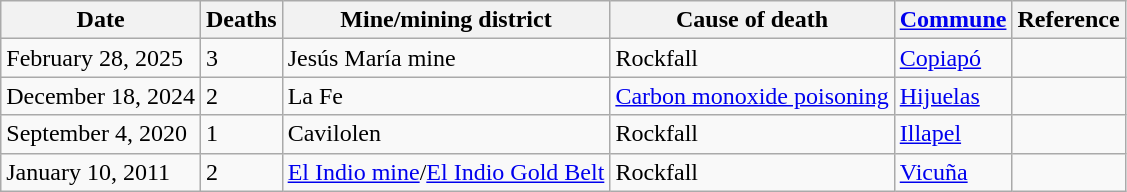<table class="wikitable sortable">
<tr>
<th>Date</th>
<th>Deaths</th>
<th>Mine/mining district</th>
<th>Cause of death</th>
<th><a href='#'>Commune</a></th>
<th>Reference</th>
</tr>
<tr>
<td>February 28, 2025</td>
<td>3</td>
<td>Jesús María mine</td>
<td>Rockfall</td>
<td><a href='#'>Copiapó</a></td>
<td></td>
</tr>
<tr>
<td>December 18, 2024</td>
<td>2</td>
<td>La Fe</td>
<td><a href='#'>Carbon monoxide poisoning</a></td>
<td><a href='#'>Hijuelas</a></td>
<td></td>
</tr>
<tr>
<td>September 4, 2020</td>
<td>1</td>
<td>Cavilolen</td>
<td>Rockfall</td>
<td><a href='#'>Illapel</a></td>
<td></td>
</tr>
<tr>
<td>January 10, 2011</td>
<td>2</td>
<td><a href='#'>El Indio mine</a>/<a href='#'>El Indio Gold Belt</a></td>
<td>Rockfall</td>
<td><a href='#'>Vicuña</a></td>
<td></td>
</tr>
</table>
